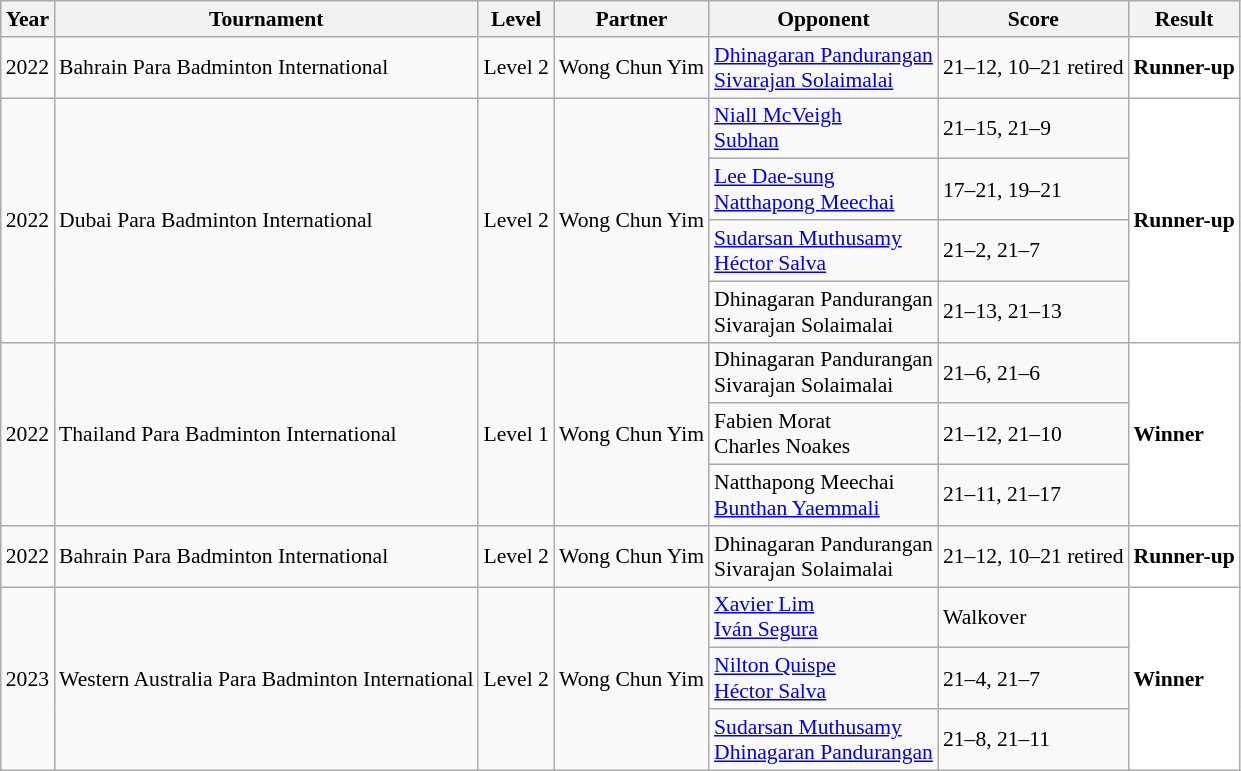<table class="sortable wikitable" style="font-size: 90%;">
<tr>
<th>Year</th>
<th>Tournament</th>
<th>Level</th>
<th>Partner</th>
<th>Opponent</th>
<th>Score</th>
<th>Result</th>
</tr>
<tr>
<td align="center">2022</td>
<td align="left">Bahrain Para Badminton International</td>
<td align="left">Level 2</td>
<td> Wong Chun Yim</td>
<td align="left"> <a href='#'>Dhinagaran Pandurangan</a><br> <a href='#'>Sivarajan Solaimalai</a></td>
<td align="left">21–12, 10–21 retired</td>
<td style="text-align:left; background:white"><strong> Runner-up</strong></td>
</tr>
<tr>
<td rowspan="4" align="center">2022</td>
<td rowspan="4" align="left">Dubai Para Badminton International</td>
<td rowspan="4" align="left">Level 2</td>
<td rowspan="4"> Wong Chun Yim</td>
<td align="left"> <a href='#'>Niall McVeigh</a><br> <a href='#'>Subhan</a></td>
<td align="left">21–15, 21–9</td>
<td rowspan="4" style="text-align:left; background:white"><strong> Runner-up</strong></td>
</tr>
<tr>
<td align="left"> <a href='#'>Lee Dae-sung</a><br> <a href='#'>Natthapong Meechai</a></td>
<td align="left">17–21, 19–21</td>
</tr>
<tr>
<td align="left"> <a href='#'>Sudarsan Muthusamy</a><br> <a href='#'>Héctor Salva</a></td>
<td align="left">21–2, 21–7</td>
</tr>
<tr>
<td align="left"> Dhinagaran Pandurangan<br> Sivarajan Solaimalai</td>
<td align="left">21–13, 21–13</td>
</tr>
<tr>
<td rowspan="3" align="center">2022</td>
<td rowspan="3" align="left">Thailand Para Badminton International</td>
<td rowspan="3" align="left">Level 1</td>
<td rowspan="3"> Wong Chun Yim</td>
<td align="left"> Dhinagaran Pandurangan<br> Sivarajan Solaimalai</td>
<td align="left">21–6, 21–6</td>
<td rowspan="3" style="text-align:left; background:white"><strong> Winner</strong></td>
</tr>
<tr>
<td align="left"> Fabien Morat<br> Charles Noakes</td>
<td align="left">21–12, 21–10</td>
</tr>
<tr>
<td align="left"> Natthapong Meechai<br> <a href='#'>Bunthan Yaemmali</a></td>
<td align="left">21–11, 21–17</td>
</tr>
<tr>
<td align="center">2022</td>
<td align="left">Bahrain Para Badminton International</td>
<td align="left">Level 2</td>
<td> Wong Chun Yim</td>
<td align="left"> Dhinagaran Pandurangan<br> Sivarajan Solaimalai</td>
<td align="left">21–12, 10–21 retired</td>
<td style="text-align:left; background:white"><strong> Runner-up</strong></td>
</tr>
<tr>
<td rowspan="3" align="center">2023</td>
<td rowspan="3" align="left">Western Australia Para Badminton International</td>
<td rowspan="3" align="left">Level 2</td>
<td rowspan="3"> Wong Chun Yim</td>
<td align="left"> <a href='#'>Xavier Lim</a><br> <a href='#'>Iván Segura</a></td>
<td align="left">Walkover</td>
<td rowspan="3" style="text-align:left; background:white"><strong> Winner</strong></td>
</tr>
<tr>
<td align="left"> <a href='#'>Nilton Quispe</a><br> <a href='#'>Héctor Salva</a></td>
<td align="left">21–4, 21–7</td>
</tr>
<tr>
<td align="left"> <a href='#'>Sudarsan Muthusamy</a><br> <a href='#'>Dhinagaran Pandurangan</a></td>
<td align="left">21–8, 21–11</td>
</tr>
</table>
